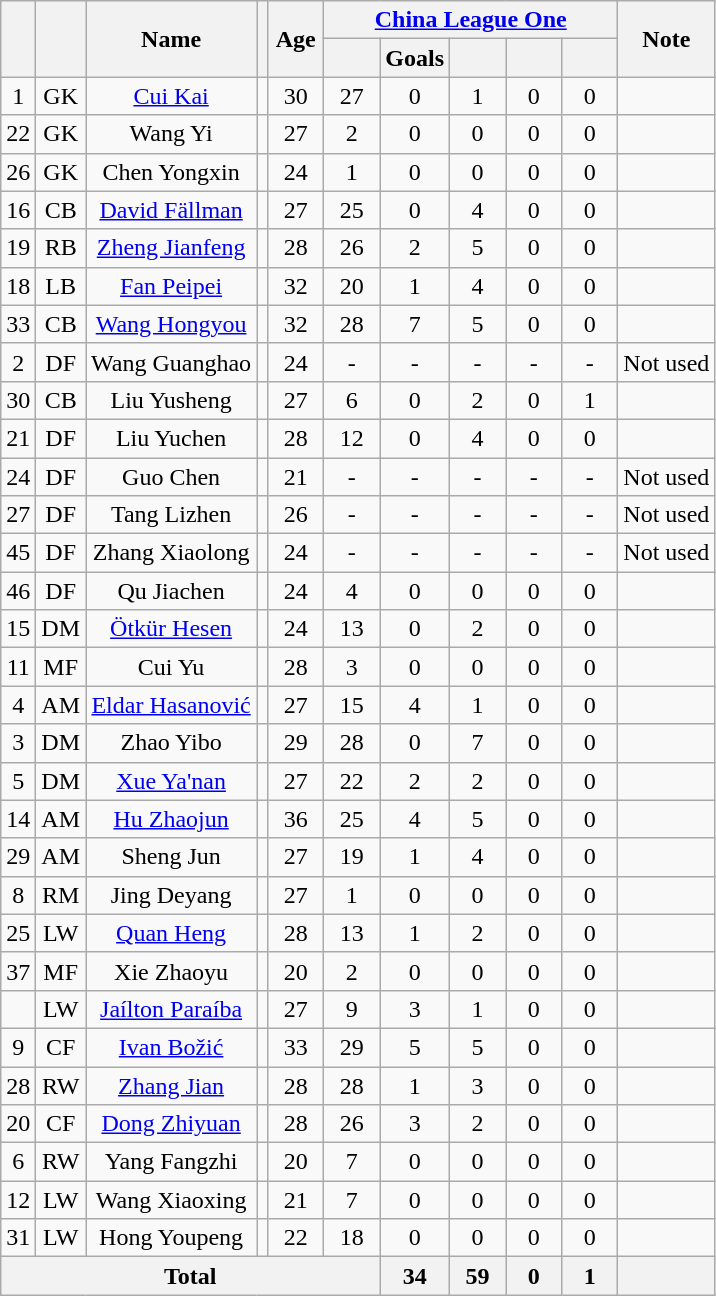<table class="wikitable" style="text-align: center ">
<tr>
<th rowspan="2"></th>
<th rowspan="2"></th>
<th rowspan="2">Name</th>
<th rowspan="2"></th>
<th rowspan="2" style="width:30px">Age</th>
<th colspan="5"><a href='#'>China League One</a></th>
<th rowspan="2">Note</th>
</tr>
<tr>
<th style="width:30px"></th>
<th style="width:30px">Goals</th>
<th style="width:30px"></th>
<th style="width:30px"></th>
<th style="width:30px"></th>
</tr>
<tr>
<td>1</td>
<td>GK</td>
<td><a href='#'>Cui Kai</a></td>
<td></td>
<td>30</td>
<td>27</td>
<td>0</td>
<td>1</td>
<td>0</td>
<td>0</td>
<td></td>
</tr>
<tr>
<td>22</td>
<td>GK</td>
<td>Wang Yi</td>
<td></td>
<td>27</td>
<td>2</td>
<td>0</td>
<td>0</td>
<td>0</td>
<td>0</td>
<td></td>
</tr>
<tr>
<td>26</td>
<td>GK</td>
<td>Chen Yongxin</td>
<td></td>
<td>24</td>
<td>1</td>
<td>0</td>
<td>0</td>
<td>0</td>
<td>0</td>
<td></td>
</tr>
<tr>
<td>16</td>
<td>CB</td>
<td><a href='#'>David Fällman</a></td>
<td></td>
<td>27</td>
<td>25</td>
<td>0</td>
<td>4</td>
<td>0</td>
<td>0</td>
<td></td>
</tr>
<tr>
<td>19</td>
<td>RB</td>
<td><a href='#'>Zheng Jianfeng</a></td>
<td></td>
<td>28</td>
<td>26</td>
<td>2</td>
<td>5</td>
<td>0</td>
<td>0</td>
<td></td>
</tr>
<tr>
<td>18</td>
<td>LB</td>
<td><a href='#'>Fan Peipei</a></td>
<td></td>
<td>32</td>
<td>20</td>
<td>1</td>
<td>4</td>
<td>0</td>
<td>0</td>
<td></td>
</tr>
<tr>
<td>33</td>
<td>CB</td>
<td><a href='#'>Wang Hongyou</a></td>
<td></td>
<td>32</td>
<td>28</td>
<td>7</td>
<td>5</td>
<td>0</td>
<td>0</td>
<td></td>
</tr>
<tr>
<td>2</td>
<td>DF</td>
<td>Wang Guanghao</td>
<td></td>
<td>24</td>
<td>-</td>
<td>-</td>
<td>-</td>
<td>-</td>
<td>-</td>
<td>Not used</td>
</tr>
<tr>
<td>30</td>
<td>CB</td>
<td>Liu Yusheng</td>
<td></td>
<td>27</td>
<td>6</td>
<td>0</td>
<td>2</td>
<td>0</td>
<td>1</td>
<td></td>
</tr>
<tr>
<td>21</td>
<td>DF</td>
<td>Liu Yuchen</td>
<td></td>
<td>28</td>
<td>12</td>
<td>0</td>
<td>4</td>
<td>0</td>
<td>0</td>
<td></td>
</tr>
<tr>
<td>24</td>
<td>DF</td>
<td>Guo Chen</td>
<td></td>
<td>21</td>
<td>-</td>
<td>-</td>
<td>-</td>
<td>-</td>
<td>-</td>
<td>Not used</td>
</tr>
<tr>
<td>27</td>
<td>DF</td>
<td>Tang Lizhen</td>
<td></td>
<td>26</td>
<td>-</td>
<td>-</td>
<td>-</td>
<td>-</td>
<td>-</td>
<td>Not used</td>
</tr>
<tr>
<td>45</td>
<td>DF</td>
<td>Zhang Xiaolong</td>
<td></td>
<td>24</td>
<td>-</td>
<td>-</td>
<td>-</td>
<td>-</td>
<td>-</td>
<td>Not used</td>
</tr>
<tr>
<td>46</td>
<td>DF</td>
<td>Qu Jiachen</td>
<td></td>
<td>24</td>
<td>4</td>
<td>0</td>
<td>0</td>
<td>0</td>
<td>0</td>
<td></td>
</tr>
<tr>
<td>15</td>
<td>DM</td>
<td><a href='#'>Ötkür Hesen</a></td>
<td></td>
<td>24</td>
<td>13</td>
<td>0</td>
<td>2</td>
<td>0</td>
<td>0</td>
<td></td>
</tr>
<tr>
<td>11</td>
<td>MF</td>
<td>Cui Yu</td>
<td></td>
<td>28</td>
<td>3</td>
<td>0</td>
<td>0</td>
<td>0</td>
<td>0</td>
<td></td>
</tr>
<tr>
<td>4</td>
<td>AM</td>
<td><a href='#'>Eldar Hasanović</a></td>
<td></td>
<td>27</td>
<td>15</td>
<td>4</td>
<td>1</td>
<td>0</td>
<td>0</td>
<td></td>
</tr>
<tr>
<td>3</td>
<td>DM</td>
<td>Zhao Yibo</td>
<td></td>
<td>29</td>
<td>28</td>
<td>0</td>
<td>7</td>
<td>0</td>
<td>0</td>
<td></td>
</tr>
<tr>
<td>5</td>
<td>DM</td>
<td><a href='#'>Xue Ya'nan</a></td>
<td></td>
<td>27</td>
<td>22</td>
<td>2</td>
<td>2</td>
<td>0</td>
<td>0</td>
<td></td>
</tr>
<tr>
<td>14</td>
<td>AM</td>
<td><a href='#'>Hu Zhaojun</a></td>
<td></td>
<td>36</td>
<td>25</td>
<td>4</td>
<td>5</td>
<td>0</td>
<td>0</td>
<td></td>
</tr>
<tr>
<td>29</td>
<td>AM</td>
<td>Sheng Jun</td>
<td></td>
<td>27</td>
<td>19</td>
<td>1</td>
<td>4</td>
<td>0</td>
<td>0</td>
<td></td>
</tr>
<tr>
<td>8</td>
<td>RM</td>
<td>Jing Deyang</td>
<td></td>
<td>27</td>
<td>1</td>
<td>0</td>
<td>0</td>
<td>0</td>
<td>0</td>
<td></td>
</tr>
<tr>
<td>25</td>
<td>LW</td>
<td><a href='#'>Quan Heng</a></td>
<td></td>
<td>28</td>
<td>13</td>
<td>1</td>
<td>2</td>
<td>0</td>
<td>0</td>
<td></td>
</tr>
<tr>
<td>37</td>
<td>MF</td>
<td>Xie Zhaoyu</td>
<td></td>
<td>20</td>
<td>2</td>
<td>0</td>
<td>0</td>
<td>0</td>
<td>0</td>
<td></td>
</tr>
<tr>
<td></td>
<td>LW</td>
<td><a href='#'>Jaílton Paraíba</a></td>
<td></td>
<td>27</td>
<td>9</td>
<td>3</td>
<td>1</td>
<td>0</td>
<td>0</td>
<td></td>
</tr>
<tr>
<td>9</td>
<td>CF</td>
<td><a href='#'>Ivan Božić</a></td>
<td></td>
<td>33</td>
<td>29</td>
<td>5</td>
<td>5</td>
<td>0</td>
<td>0</td>
<td></td>
</tr>
<tr>
<td>28</td>
<td>RW</td>
<td><a href='#'>Zhang Jian</a></td>
<td></td>
<td>28</td>
<td>28</td>
<td>1</td>
<td>3</td>
<td>0</td>
<td>0</td>
<td></td>
</tr>
<tr>
<td>20</td>
<td>CF</td>
<td><a href='#'>Dong Zhiyuan</a></td>
<td></td>
<td>28</td>
<td>26</td>
<td>3</td>
<td>2</td>
<td>0</td>
<td>0</td>
<td></td>
</tr>
<tr>
<td>6</td>
<td>RW</td>
<td>Yang Fangzhi</td>
<td></td>
<td>20</td>
<td>7</td>
<td>0</td>
<td>0</td>
<td>0</td>
<td>0</td>
<td></td>
</tr>
<tr>
<td>12</td>
<td>LW</td>
<td>Wang Xiaoxing</td>
<td></td>
<td>21</td>
<td>7</td>
<td>0</td>
<td>0</td>
<td>0</td>
<td>0</td>
<td></td>
</tr>
<tr>
<td>31</td>
<td>LW</td>
<td>Hong Youpeng</td>
<td></td>
<td>22</td>
<td>18</td>
<td>0</td>
<td>0</td>
<td>0</td>
<td>0</td>
<td></td>
</tr>
<tr>
<th colspan="6">Total</th>
<th>34</th>
<th>59</th>
<th>0</th>
<th>1</th>
<th></th>
</tr>
</table>
